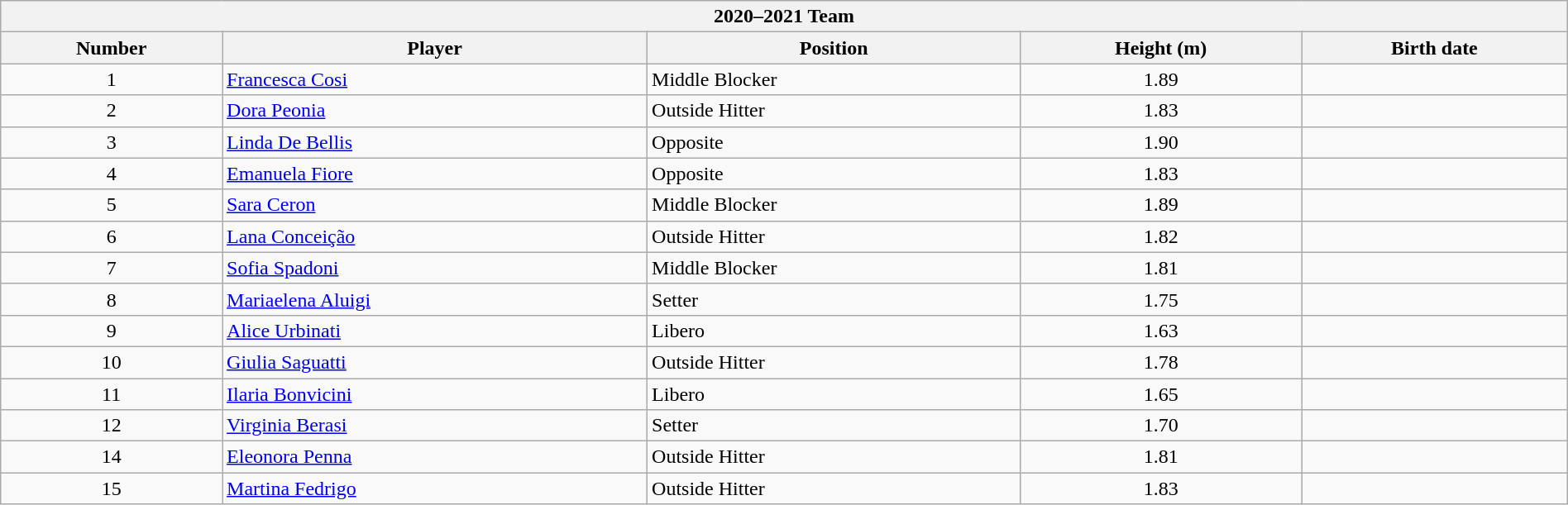<table class="wikitable collapsible collapsed" style="width:100%;">
<tr>
<th colspan=5><strong>2020–2021 Team</strong></th>
</tr>
<tr>
<th>Number</th>
<th>Player</th>
<th>Position</th>
<th>Height (m)</th>
<th>Birth date</th>
</tr>
<tr>
<td align=center>1</td>
<td> <a href='#'>Francesca Cosi</a></td>
<td>Middle Blocker</td>
<td align=center>1.89</td>
<td></td>
</tr>
<tr>
<td align=center>2</td>
<td> <a href='#'>Dora Peonia</a></td>
<td>Outside Hitter</td>
<td align=center>1.83</td>
<td></td>
</tr>
<tr>
<td align=center>3</td>
<td> <a href='#'>Linda De Bellis</a></td>
<td>Opposite</td>
<td align=center>1.90</td>
<td></td>
</tr>
<tr>
<td align=center>4</td>
<td> <a href='#'>Emanuela Fiore</a></td>
<td>Opposite</td>
<td align=center>1.83</td>
<td></td>
</tr>
<tr>
<td align=center>5</td>
<td> <a href='#'>Sara Ceron</a></td>
<td>Middle Blocker</td>
<td align=center>1.89</td>
<td></td>
</tr>
<tr>
<td align=center>6</td>
<td> <a href='#'>Lana Conceição</a></td>
<td>Outside Hitter</td>
<td align=center>1.82</td>
<td></td>
</tr>
<tr>
<td align=center>7</td>
<td> <a href='#'>Sofia Spadoni</a></td>
<td>Middle Blocker</td>
<td align=center>1.81</td>
<td></td>
</tr>
<tr>
<td align=center>8</td>
<td> <a href='#'>Mariaelena Aluigi</a></td>
<td>Setter</td>
<td align=center>1.75</td>
<td></td>
</tr>
<tr>
<td align=center>9</td>
<td> <a href='#'>Alice Urbinati</a></td>
<td>Libero</td>
<td align=center>1.63</td>
<td></td>
</tr>
<tr>
<td align=center>10</td>
<td> <a href='#'>Giulia Saguatti</a></td>
<td>Outside Hitter</td>
<td align=center>1.78</td>
<td></td>
</tr>
<tr>
<td align=center>11</td>
<td> <a href='#'>Ilaria Bonvicini</a></td>
<td>Libero</td>
<td align=center>1.65</td>
<td></td>
</tr>
<tr>
<td align=center>12</td>
<td> <a href='#'>Virginia Berasi</a></td>
<td>Setter</td>
<td align=center>1.70</td>
<td></td>
</tr>
<tr>
<td align=center>14</td>
<td> <a href='#'>Eleonora Penna</a></td>
<td>Outside Hitter</td>
<td align=center>1.81</td>
<td></td>
</tr>
<tr>
<td align=center>15</td>
<td> <a href='#'>Martina Fedrigo</a></td>
<td>Outside Hitter</td>
<td align=center>1.83</td>
<td></td>
</tr>
</table>
